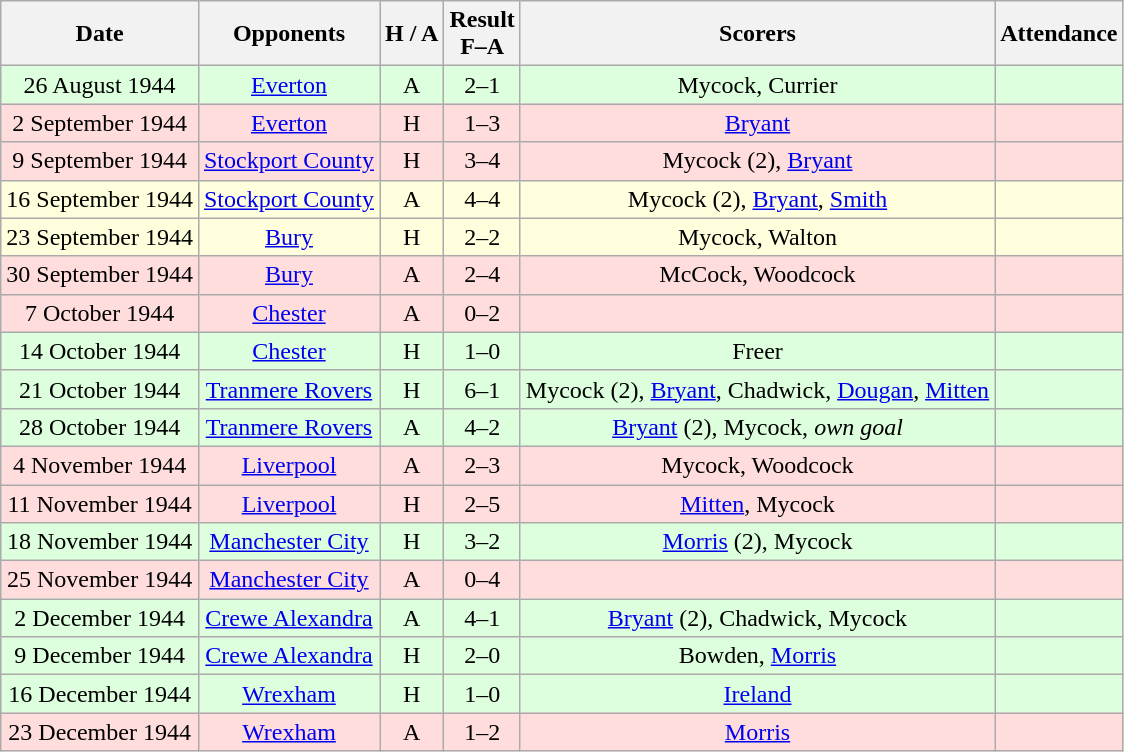<table class="wikitable" style="text-align:center">
<tr>
<th>Date</th>
<th>Opponents</th>
<th>H / A</th>
<th>Result<br>F–A</th>
<th>Scorers</th>
<th>Attendance</th>
</tr>
<tr bgcolor="#ddffdd">
<td>26 August 1944</td>
<td><a href='#'>Everton</a></td>
<td>A</td>
<td>2–1</td>
<td>Mycock, Currier</td>
<td></td>
</tr>
<tr bgcolor="#ffdddd">
<td>2 September 1944</td>
<td><a href='#'>Everton</a></td>
<td>H</td>
<td>1–3</td>
<td><a href='#'>Bryant</a></td>
<td></td>
</tr>
<tr bgcolor="#ffdddd">
<td>9 September 1944</td>
<td><a href='#'>Stockport County</a></td>
<td>H</td>
<td>3–4</td>
<td>Mycock (2), <a href='#'>Bryant</a></td>
<td></td>
</tr>
<tr bgcolor="#ffffdd">
<td>16 September 1944</td>
<td><a href='#'>Stockport County</a></td>
<td>A</td>
<td>4–4</td>
<td>Mycock (2), <a href='#'>Bryant</a>, <a href='#'>Smith</a></td>
<td></td>
</tr>
<tr bgcolor="#ffffdd">
<td>23 September 1944</td>
<td><a href='#'>Bury</a></td>
<td>H</td>
<td>2–2</td>
<td>Mycock, Walton</td>
<td></td>
</tr>
<tr bgcolor="#ffdddd">
<td>30 September 1944</td>
<td><a href='#'>Bury</a></td>
<td>A</td>
<td>2–4</td>
<td>McCock, Woodcock</td>
<td></td>
</tr>
<tr bgcolor="#ffdddd">
<td>7 October 1944</td>
<td><a href='#'>Chester</a></td>
<td>A</td>
<td>0–2</td>
<td></td>
<td></td>
</tr>
<tr bgcolor="#ddffdd">
<td>14 October 1944</td>
<td><a href='#'>Chester</a></td>
<td>H</td>
<td>1–0</td>
<td>Freer</td>
<td></td>
</tr>
<tr bgcolor="#ddffdd">
<td>21 October 1944</td>
<td><a href='#'>Tranmere Rovers</a></td>
<td>H</td>
<td>6–1</td>
<td>Mycock (2), <a href='#'>Bryant</a>, Chadwick, <a href='#'>Dougan</a>, <a href='#'>Mitten</a></td>
<td></td>
</tr>
<tr bgcolor="#ddffdd">
<td>28 October 1944</td>
<td><a href='#'>Tranmere Rovers</a></td>
<td>A</td>
<td>4–2</td>
<td><a href='#'>Bryant</a> (2), Mycock, <em>own goal</em></td>
<td></td>
</tr>
<tr bgcolor="#ffdddd">
<td>4 November 1944</td>
<td><a href='#'>Liverpool</a></td>
<td>A</td>
<td>2–3</td>
<td>Mycock, Woodcock</td>
<td></td>
</tr>
<tr bgcolor="#ffdddd">
<td>11 November 1944</td>
<td><a href='#'>Liverpool</a></td>
<td>H</td>
<td>2–5</td>
<td><a href='#'>Mitten</a>, Mycock</td>
<td></td>
</tr>
<tr bgcolor="#ddffdd">
<td>18 November 1944</td>
<td><a href='#'>Manchester City</a></td>
<td>H</td>
<td>3–2</td>
<td><a href='#'>Morris</a> (2), Mycock</td>
<td></td>
</tr>
<tr bgcolor="#ffdddd">
<td>25 November 1944</td>
<td><a href='#'>Manchester City</a></td>
<td>A</td>
<td>0–4</td>
<td></td>
<td></td>
</tr>
<tr bgcolor="#ddffdd">
<td>2 December 1944</td>
<td><a href='#'>Crewe Alexandra</a></td>
<td>A</td>
<td>4–1</td>
<td><a href='#'>Bryant</a> (2), Chadwick, Mycock</td>
<td></td>
</tr>
<tr bgcolor="#ddffdd">
<td>9 December 1944</td>
<td><a href='#'>Crewe Alexandra</a></td>
<td>H</td>
<td>2–0</td>
<td>Bowden, <a href='#'>Morris</a></td>
<td></td>
</tr>
<tr bgcolor="#ddffdd">
<td>16 December 1944</td>
<td><a href='#'>Wrexham</a></td>
<td>H</td>
<td>1–0</td>
<td><a href='#'>Ireland</a></td>
<td></td>
</tr>
<tr bgcolor="#ffdddd">
<td>23 December 1944</td>
<td><a href='#'>Wrexham</a></td>
<td>A</td>
<td>1–2</td>
<td><a href='#'>Morris</a></td>
<td></td>
</tr>
</table>
